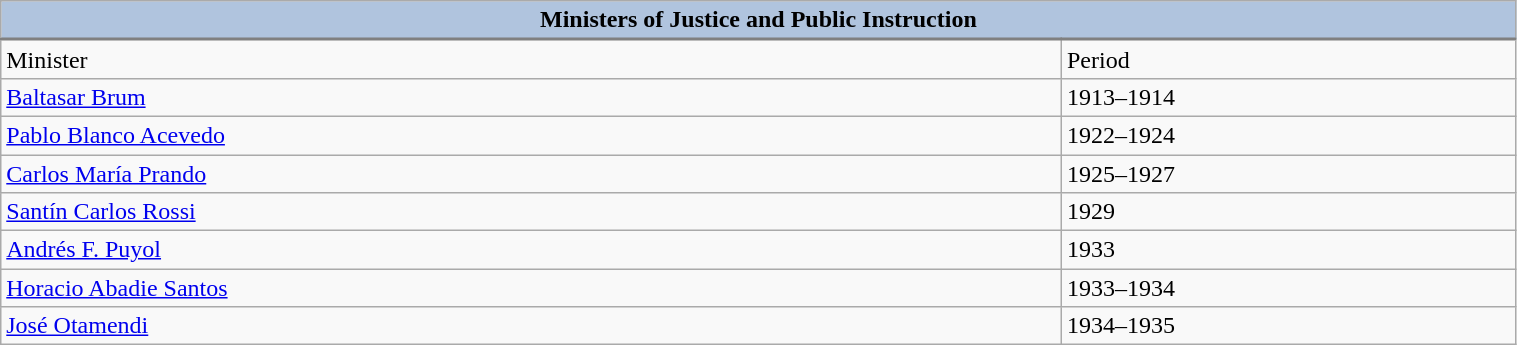<table class="wikitable" width=80%>
<tr>
<td style="text-align:center; border-bottom:2px solid gray;" bgcolor="lightsteelblue" colspan="2"><strong>Ministers of Justice and Public Instruction</strong></td>
</tr>
<tr>
<td width=70%>Minister</td>
<td>Period</td>
</tr>
<tr>
<td><a href='#'>Baltasar Brum</a></td>
<td>1913–1914</td>
</tr>
<tr>
<td><a href='#'>Pablo Blanco Acevedo</a></td>
<td>1922–1924</td>
</tr>
<tr>
<td><a href='#'>Carlos María Prando</a></td>
<td>1925–1927</td>
</tr>
<tr>
<td><a href='#'>Santín Carlos Rossi</a></td>
<td>1929</td>
</tr>
<tr>
<td><a href='#'>Andrés F. Puyol</a></td>
<td>1933</td>
</tr>
<tr>
<td><a href='#'>Horacio Abadie Santos</a></td>
<td>1933–1934</td>
</tr>
<tr>
<td><a href='#'>José Otamendi</a></td>
<td>1934–1935</td>
</tr>
</table>
